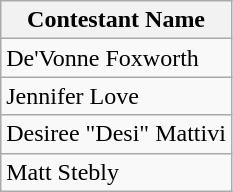<table class="wikitable sortable">
<tr>
<th>Contestant Name</th>
</tr>
<tr>
<td>De'Vonne Foxworth</td>
</tr>
<tr>
<td>Jennifer Love</td>
</tr>
<tr>
<td>Desiree "Desi" Mattivi</td>
</tr>
<tr>
<td>Matt Stebly</td>
</tr>
</table>
